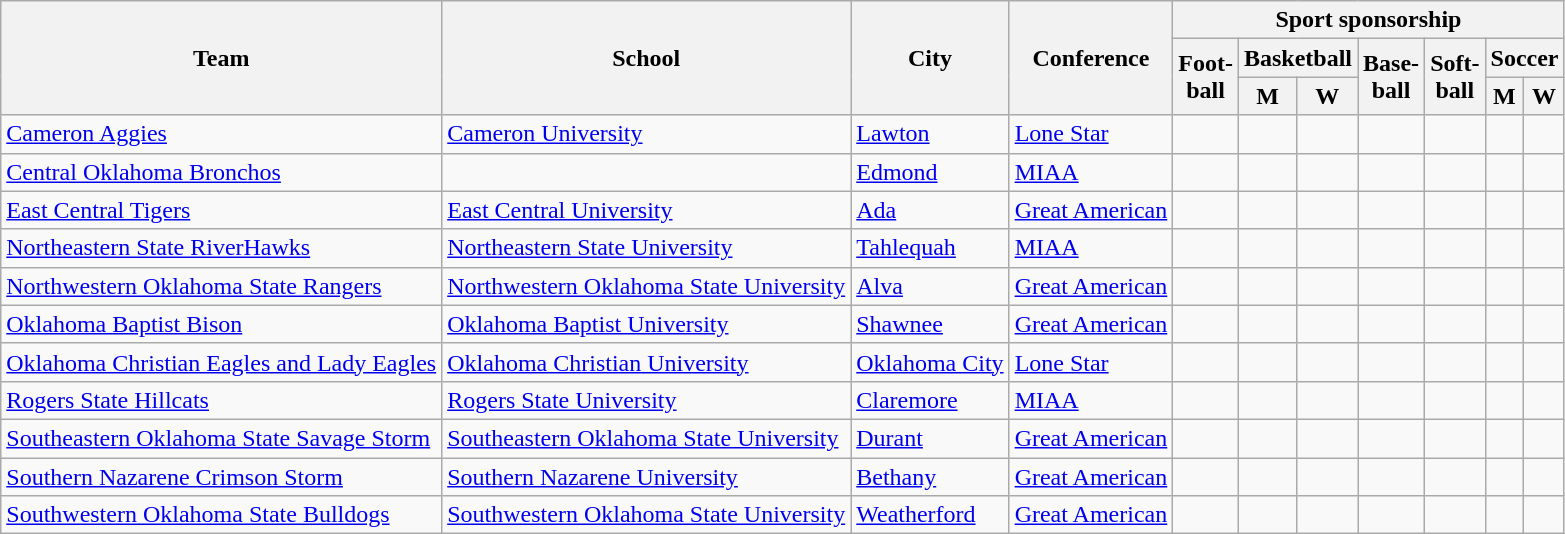<table class="sortable wikitable">
<tr>
<th rowspan=3>Team</th>
<th rowspan=3>School</th>
<th rowspan=3>City</th>
<th rowspan=3>Conference</th>
<th colspan=7>Sport sponsorship</th>
</tr>
<tr>
<th rowspan=2>Foot-<br>ball</th>
<th colspan=2>Basketball</th>
<th rowspan=2>Base-<br>ball</th>
<th rowspan=2>Soft-<br>ball</th>
<th colspan=2>Soccer</th>
</tr>
<tr>
<th>M</th>
<th>W</th>
<th>M</th>
<th>W</th>
</tr>
<tr>
<td><a href='#'>Cameron Aggies</a></td>
<td><a href='#'>Cameron University</a></td>
<td><a href='#'>Lawton</a></td>
<td><a href='#'>Lone Star</a></td>
<td></td>
<td></td>
<td></td>
<td></td>
<td></td>
<td></td>
<td></td>
</tr>
<tr>
<td><a href='#'>Central Oklahoma Bronchos</a></td>
<td></td>
<td><a href='#'>Edmond</a></td>
<td><a href='#'>MIAA</a></td>
<td></td>
<td></td>
<td></td>
<td></td>
<td></td>
<td></td>
<td></td>
</tr>
<tr>
<td><a href='#'>East Central Tigers</a></td>
<td><a href='#'>East Central University</a></td>
<td><a href='#'>Ada</a></td>
<td><a href='#'>Great American</a></td>
<td></td>
<td></td>
<td></td>
<td></td>
<td></td>
<td></td>
<td></td>
</tr>
<tr>
<td><a href='#'>Northeastern State RiverHawks</a></td>
<td><a href='#'>Northeastern State University</a></td>
<td><a href='#'>Tahlequah</a></td>
<td><a href='#'>MIAA</a></td>
<td></td>
<td></td>
<td></td>
<td></td>
<td></td>
<td> </td>
<td></td>
</tr>
<tr>
<td><a href='#'>Northwestern Oklahoma State Rangers</a></td>
<td><a href='#'>Northwestern Oklahoma State University</a></td>
<td><a href='#'>Alva</a></td>
<td><a href='#'>Great American</a></td>
<td></td>
<td></td>
<td></td>
<td></td>
<td></td>
<td></td>
<td></td>
</tr>
<tr>
<td><a href='#'>Oklahoma Baptist Bison</a></td>
<td><a href='#'>Oklahoma Baptist University</a></td>
<td><a href='#'>Shawnee</a></td>
<td><a href='#'>Great American</a></td>
<td></td>
<td></td>
<td></td>
<td></td>
<td></td>
<td></td>
<td></td>
</tr>
<tr>
<td><a href='#'>Oklahoma Christian Eagles and Lady Eagles</a></td>
<td><a href='#'>Oklahoma Christian University</a></td>
<td><a href='#'>Oklahoma City</a></td>
<td><a href='#'>Lone Star</a></td>
<td></td>
<td></td>
<td></td>
<td></td>
<td></td>
<td></td>
<td></td>
</tr>
<tr>
<td><a href='#'>Rogers State Hillcats</a></td>
<td><a href='#'>Rogers State University</a></td>
<td><a href='#'>Claremore</a></td>
<td><a href='#'>MIAA</a></td>
<td></td>
<td></td>
<td></td>
<td></td>
<td></td>
<td> </td>
<td></td>
</tr>
<tr>
<td><a href='#'>Southeastern Oklahoma State Savage Storm</a></td>
<td><a href='#'>Southeastern Oklahoma State University</a></td>
<td><a href='#'>Durant</a></td>
<td><a href='#'>Great American</a></td>
<td></td>
<td></td>
<td></td>
<td></td>
<td></td>
<td></td>
<td></td>
</tr>
<tr>
<td><a href='#'>Southern Nazarene Crimson Storm</a></td>
<td><a href='#'>Southern Nazarene University</a></td>
<td><a href='#'>Bethany</a></td>
<td><a href='#'>Great American</a></td>
<td></td>
<td></td>
<td></td>
<td></td>
<td></td>
<td></td>
<td></td>
</tr>
<tr>
<td><a href='#'>Southwestern Oklahoma State Bulldogs</a></td>
<td><a href='#'>Southwestern Oklahoma State University</a></td>
<td><a href='#'>Weatherford</a></td>
<td><a href='#'>Great American</a></td>
<td></td>
<td></td>
<td></td>
<td></td>
<td></td>
<td></td>
<td></td>
</tr>
</table>
